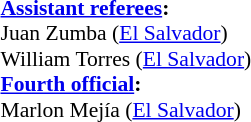<table style="width:50%; font-size:90%;">
<tr>
<td><br><strong><a href='#'>Assistant referees</a>:</strong>
<br>Juan Zumba (<a href='#'>El Salvador</a>)
<br>William Torres (<a href='#'>El Salvador</a>)
<br><strong><a href='#'>Fourth official</a>:</strong>
<br>Marlon Mejía (<a href='#'>El Salvador</a>)</td>
</tr>
</table>
